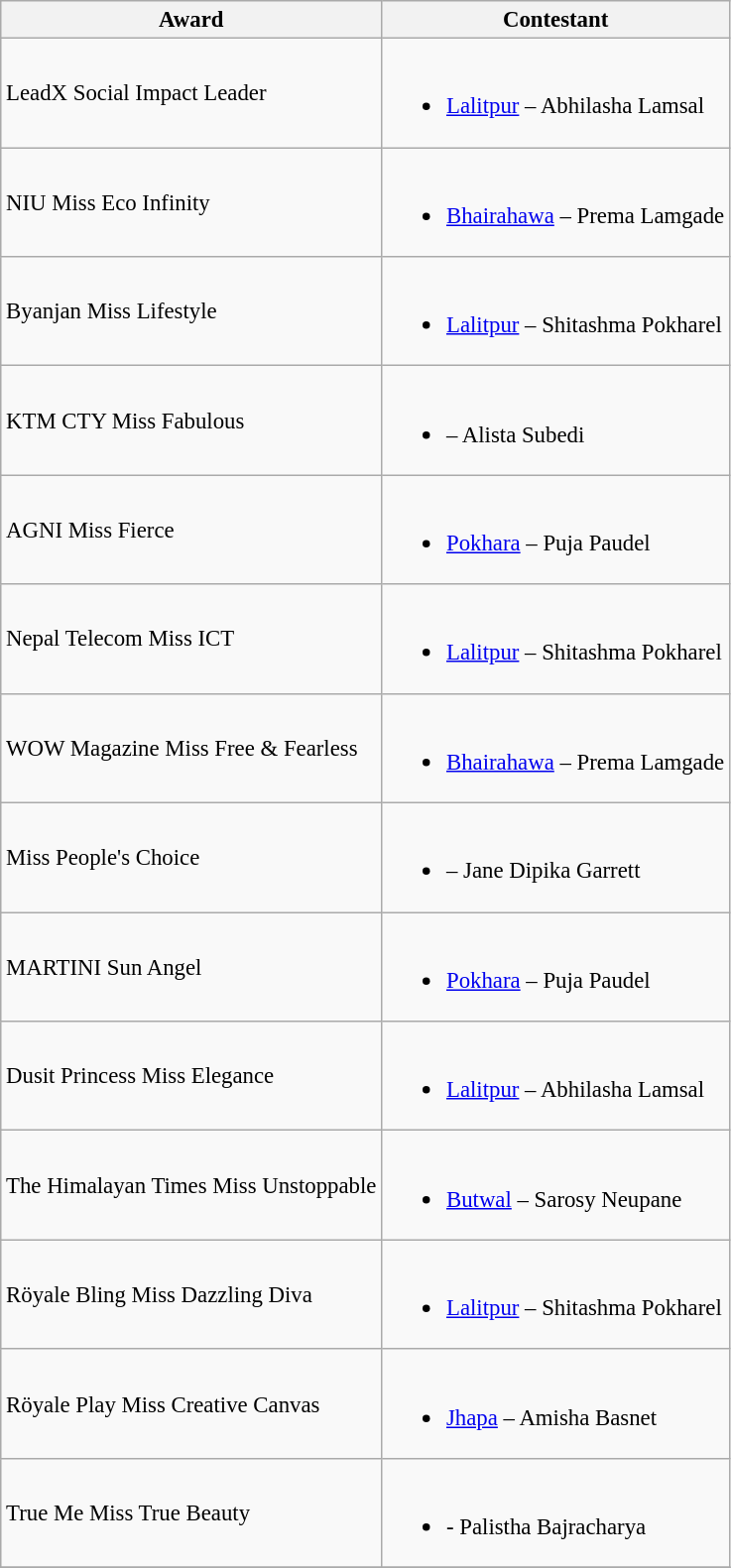<table class="wikitable sortable unsortable" style="font-size: 95%">
<tr>
<th>Award</th>
<th>Contestant</th>
</tr>
<tr>
<td>LeadX Social Impact Leader</td>
<td><br><ul><li> <a href='#'>Lalitpur</a> – Abhilasha Lamsal</li></ul></td>
</tr>
<tr>
<td>NIU Miss Eco Infinity</td>
<td><br><ul><li> <a href='#'>Bhairahawa</a> – Prema Lamgade</li></ul></td>
</tr>
<tr>
<td>Byanjan Miss Lifestyle</td>
<td><br><ul><li> <a href='#'>Lalitpur</a> – Shitashma Pokharel</li></ul></td>
</tr>
<tr>
<td>KTM CTY Miss Fabulous</td>
<td><br><ul><li> – Alista Subedi</li></ul></td>
</tr>
<tr>
<td>AGNI Miss Fierce</td>
<td><br><ul><li> <a href='#'>Pokhara</a> – Puja Paudel</li></ul></td>
</tr>
<tr>
<td>Nepal Telecom Miss ICT</td>
<td><br><ul><li> <a href='#'>Lalitpur</a> – Shitashma Pokharel</li></ul></td>
</tr>
<tr>
<td>WOW Magazine Miss Free & Fearless</td>
<td><br><ul><li> <a href='#'>Bhairahawa</a> – Prema Lamgade</li></ul></td>
</tr>
<tr>
<td>Miss People's Choice</td>
<td><br><ul><li> – Jane Dipika Garrett</li></ul></td>
</tr>
<tr>
<td>MARTINI Sun Angel</td>
<td><br><ul><li> <a href='#'>Pokhara</a> – Puja Paudel</li></ul></td>
</tr>
<tr>
<td>Dusit Princess Miss Elegance</td>
<td><br><ul><li> <a href='#'>Lalitpur</a> – Abhilasha Lamsal</li></ul></td>
</tr>
<tr>
<td>The Himalayan Times Miss Unstoppable</td>
<td><br><ul><li> <a href='#'>Butwal</a> – Sarosy Neupane</li></ul></td>
</tr>
<tr>
<td>Röyale Bling Miss Dazzling Diva</td>
<td><br><ul><li> <a href='#'>Lalitpur</a> – Shitashma Pokharel</li></ul></td>
</tr>
<tr>
<td>Röyale Play Miss Creative Canvas</td>
<td><br><ul><li> <a href='#'>Jhapa</a> – Amisha Basnet</li></ul></td>
</tr>
<tr>
<td>True Me Miss True Beauty</td>
<td><br><ul><li> - Palistha Bajracharya</li></ul></td>
</tr>
<tr>
</tr>
</table>
